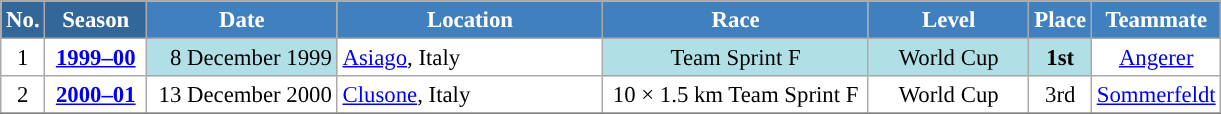<table class="wikitable sortable" style="font-size:95%; text-align:center; border:grey solid 1px; border-collapse:collapse; background:#ffffff;">
<tr style="background:#efefef;">
<th style="background-color:#369; color:white;">No.</th>
<th style="background-color:#369; color:white;">Season</th>
<th style="background-color:#4180be; color:white; width:120px;">Date</th>
<th style="background-color:#4180be; color:white; width:170px;">Location</th>
<th style="background-color:#4180be; color:white; width:170px;">Race</th>
<th style="background-color:#4180be; color:white; width:100px;">Level</th>
<th style="background-color:#4180be; color:white;">Place</th>
<th style="background-color:#4180be; color:white;">Teammate</th>
</tr>
<tr>
<td align=center>1</td>
<td rowspan=1 align=center><strong><a href='#'>1999–00</a></strong></td>
<td bgcolor="#BOEOE6" align=right>8 December 1999</td>
<td align=left> <a href='#'>Asiago</a>, Italy</td>
<td bgcolor="#BOEOE6">Team Sprint F</td>
<td bgcolor="#BOEOE6">World Cup</td>
<td bgcolor="#BOEOE6"><strong>1st</strong></td>
<td><a href='#'>Angerer</a></td>
</tr>
<tr>
<td align=center>2</td>
<td rowspan=1 align=center><strong> <a href='#'>2000–01</a> </strong></td>
<td align=right>13 December 2000</td>
<td align=left> <a href='#'>Clusone</a>, Italy</td>
<td>10 × 1.5 km Team Sprint F</td>
<td>World Cup</td>
<td>3rd</td>
<td><a href='#'>Sommerfeldt</a></td>
</tr>
<tr>
</tr>
</table>
